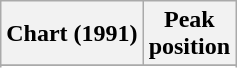<table class="wikitable sortable plainrowheaders" style="text-align:center">
<tr>
<th scope="col">Chart (1991)</th>
<th scope="col">Peak<br>position</th>
</tr>
<tr>
</tr>
<tr>
</tr>
</table>
